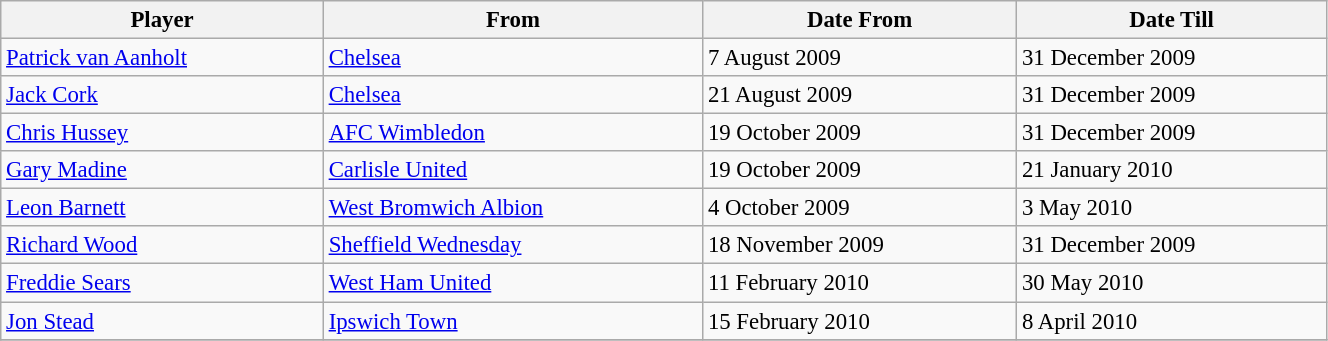<table class="wikitable sortable" style="text-align:center; font-size:95%;width:70%; text-align:left">
<tr>
<th><strong>Player</strong></th>
<th><strong>From</strong></th>
<th><strong>Date From</strong></th>
<th><strong>Date Till</strong></th>
</tr>
<tr --->
<td> <a href='#'>Patrick van Aanholt</a></td>
<td><a href='#'>Chelsea</a></td>
<td>7 August 2009</td>
<td>31 December 2009</td>
</tr>
<tr --->
<td> <a href='#'>Jack Cork</a></td>
<td><a href='#'>Chelsea</a></td>
<td>21 August 2009</td>
<td>31 December 2009</td>
</tr>
<tr --->
<td> <a href='#'>Chris Hussey</a></td>
<td><a href='#'>AFC Wimbledon</a></td>
<td>19 October 2009</td>
<td>31 December 2009</td>
</tr>
<tr --->
<td> <a href='#'>Gary Madine</a></td>
<td><a href='#'>Carlisle United</a></td>
<td>19 October 2009</td>
<td>21 January 2010</td>
</tr>
<tr --->
<td> <a href='#'>Leon Barnett</a></td>
<td><a href='#'>West Bromwich Albion</a></td>
<td>4 October 2009</td>
<td>3 May 2010</td>
</tr>
<tr --->
<td> <a href='#'>Richard Wood</a></td>
<td><a href='#'>Sheffield Wednesday</a></td>
<td>18 November 2009</td>
<td>31 December 2009</td>
</tr>
<tr --->
<td> <a href='#'>Freddie Sears</a></td>
<td><a href='#'>West Ham United</a></td>
<td>11 February 2010</td>
<td>30 May 2010</td>
</tr>
<tr --->
<td> <a href='#'>Jon Stead</a></td>
<td><a href='#'>Ipswich Town</a></td>
<td>15 February 2010</td>
<td>8 April 2010</td>
</tr>
<tr --->
</tr>
</table>
